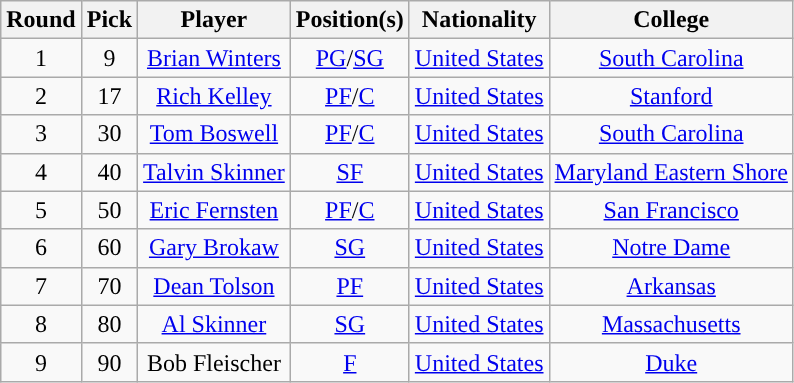<table class="wikitable sortable sortable">
<tr>
<th>Round</th>
<th>Pick</th>
<th>Player</th>
<th>Position(s)</th>
<th>Nationality</th>
<th>College</th>
</tr>
<tr style="text-align: center">
<td>1</td>
<td>9</td>
<td><a href='#'>Brian Winters</a></td>
<td><a href='#'>PG</a>/<a href='#'>SG</a></td>
<td> <a href='#'>United States</a></td>
<td><a href='#'>South Carolina</a></td>
</tr>
<tr style="text-align: center">
<td>2</td>
<td>17</td>
<td><a href='#'>Rich Kelley</a></td>
<td><a href='#'>PF</a>/<a href='#'>C</a></td>
<td> <a href='#'>United States</a></td>
<td><a href='#'>Stanford</a></td>
</tr>
<tr style="text-align: center">
<td>3</td>
<td>30</td>
<td><a href='#'>Tom Boswell</a></td>
<td><a href='#'>PF</a>/<a href='#'>C</a></td>
<td> <a href='#'>United States</a></td>
<td><a href='#'>South Carolina</a></td>
</tr>
<tr style="text-align: center">
<td>4</td>
<td>40</td>
<td><a href='#'>Talvin Skinner</a></td>
<td><a href='#'>SF</a></td>
<td> <a href='#'>United States</a></td>
<td><a href='#'>Maryland Eastern Shore</a></td>
</tr>
<tr style="text-align: center">
<td>5</td>
<td>50</td>
<td><a href='#'>Eric Fernsten</a></td>
<td><a href='#'>PF</a>/<a href='#'>C</a></td>
<td> <a href='#'>United States</a></td>
<td><a href='#'>San Francisco</a></td>
</tr>
<tr style="text-align: center">
<td>6</td>
<td>60</td>
<td><a href='#'>Gary Brokaw</a></td>
<td><a href='#'>SG</a></td>
<td> <a href='#'>United States</a></td>
<td><a href='#'>Notre Dame</a></td>
</tr>
<tr style="text-align: center">
<td>7</td>
<td>70</td>
<td><a href='#'>Dean Tolson</a></td>
<td><a href='#'>PF</a></td>
<td> <a href='#'>United States</a></td>
<td><a href='#'>Arkansas</a></td>
</tr>
<tr style="text-align: center">
<td>8</td>
<td>80</td>
<td><a href='#'>Al Skinner</a></td>
<td><a href='#'>SG</a></td>
<td> <a href='#'>United States</a></td>
<td><a href='#'>Massachusetts</a></td>
</tr>
<tr style="text-align: center">
<td>9</td>
<td>90</td>
<td>Bob Fleischer</td>
<td><a href='#'>F</a></td>
<td> <a href='#'>United States</a></td>
<td><a href='#'>Duke</a></td>
</tr>
</table>
